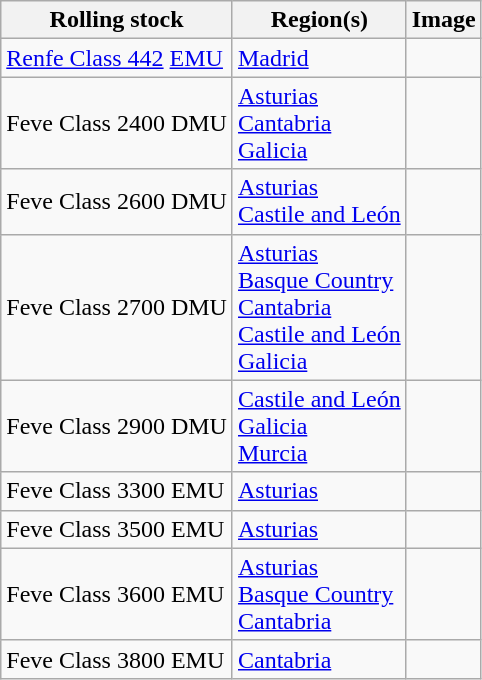<table class="wikitable left">
<tr>
<th>Rolling stock</th>
<th>Region(s)</th>
<th>Image</th>
</tr>
<tr>
<td><a href='#'>Renfe Class 442</a> <a href='#'>EMU</a></td>
<td><a href='#'>Madrid</a></td>
<td></td>
</tr>
<tr>
<td>Feve Class 2400 DMU</td>
<td><a href='#'>Asturias</a><br><a href='#'>Cantabria</a><br><a href='#'>Galicia</a></td>
<td></td>
</tr>
<tr>
<td>Feve Class 2600 DMU</td>
<td><a href='#'>Asturias</a><br><a href='#'>Castile and León</a></td>
<td></td>
</tr>
<tr>
<td>Feve Class 2700 DMU</td>
<td><a href='#'>Asturias</a><br><a href='#'>Basque Country</a><br><a href='#'>Cantabria</a><br><a href='#'>Castile and León</a><br><a href='#'>Galicia</a></td>
<td></td>
</tr>
<tr>
<td>Feve Class 2900 DMU</td>
<td><a href='#'>Castile and León</a><br><a href='#'>Galicia</a><br><a href='#'>Murcia</a></td>
<td></td>
</tr>
<tr>
<td>Feve Class 3300 EMU</td>
<td><a href='#'>Asturias</a></td>
<td></td>
</tr>
<tr>
<td>Feve Class 3500 EMU</td>
<td><a href='#'>Asturias</a></td>
<td></td>
</tr>
<tr>
<td>Feve Class 3600 EMU</td>
<td><a href='#'>Asturias</a><br><a href='#'>Basque Country</a><br><a href='#'>Cantabria</a></td>
<td></td>
</tr>
<tr>
<td>Feve Class 3800 EMU</td>
<td><a href='#'>Cantabria</a></td>
<td></td>
</tr>
</table>
